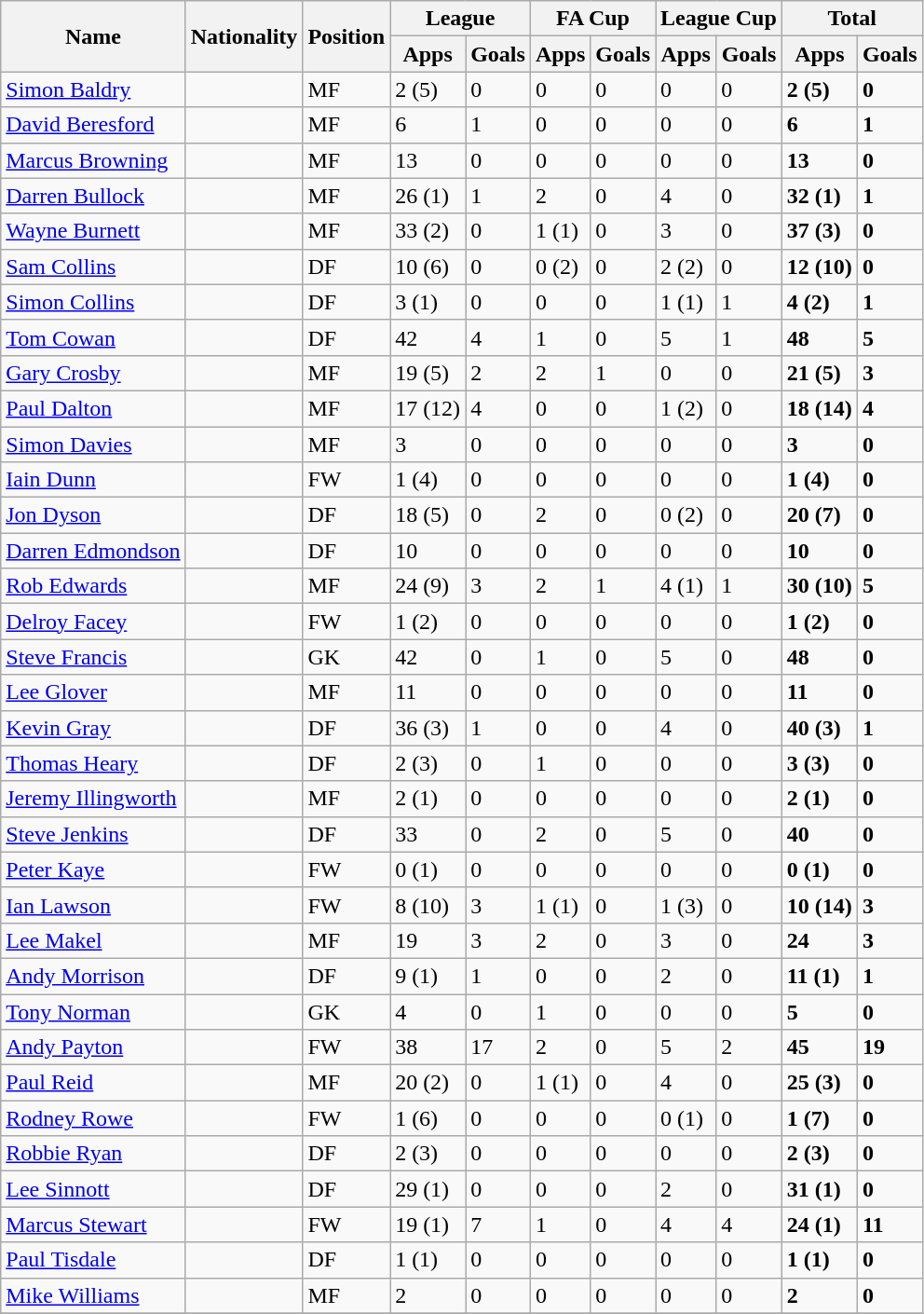<table class="wikitable sortable">
<tr>
<th scope=col rowspan=2>Name</th>
<th scope=col rowspan=2>Nationality</th>
<th scope=col rowspan=2>Position</th>
<th colspan=2>League</th>
<th colspan=2>FA Cup</th>
<th colspan=2>League Cup</th>
<th colspan=2>Total</th>
</tr>
<tr>
<th>Apps</th>
<th>Goals</th>
<th>Apps</th>
<th>Goals</th>
<th>Apps</th>
<th>Goals</th>
<th>Apps</th>
<th>Goals</th>
</tr>
<tr>
<td><a href='#'>Simon Baldry</a></td>
<td></td>
<td>MF</td>
<td>2 (5)</td>
<td>0</td>
<td>0</td>
<td>0</td>
<td>0</td>
<td>0</td>
<td><strong>2 (5)</strong></td>
<td><strong>0</strong></td>
</tr>
<tr>
<td><a href='#'>David Beresford</a></td>
<td></td>
<td>MF</td>
<td>6</td>
<td>1</td>
<td>0</td>
<td>0</td>
<td>0</td>
<td>0</td>
<td><strong>6</strong></td>
<td><strong>1</strong></td>
</tr>
<tr>
<td><a href='#'>Marcus Browning</a></td>
<td></td>
<td>MF</td>
<td>13</td>
<td>0</td>
<td>0</td>
<td>0</td>
<td>0</td>
<td>0</td>
<td><strong>13</strong></td>
<td><strong>0</strong></td>
</tr>
<tr>
<td><a href='#'>Darren Bullock</a></td>
<td></td>
<td>MF</td>
<td>26 (1)</td>
<td>1</td>
<td>2</td>
<td>0</td>
<td>4</td>
<td>0</td>
<td><strong>32 (1)</strong></td>
<td><strong>1</strong></td>
</tr>
<tr>
<td><a href='#'>Wayne Burnett</a></td>
<td></td>
<td>MF</td>
<td>33 (2)</td>
<td>0</td>
<td>1 (1)</td>
<td>0</td>
<td>3</td>
<td>0</td>
<td><strong>37 (3)</strong></td>
<td><strong>0</strong></td>
</tr>
<tr>
<td><a href='#'>Sam Collins</a></td>
<td></td>
<td>DF</td>
<td>10 (6)</td>
<td>0</td>
<td>0 (2)</td>
<td>0</td>
<td>2 (2)</td>
<td>0</td>
<td><strong>12 (10)</strong></td>
<td><strong>0</strong></td>
</tr>
<tr>
<td><a href='#'>Simon Collins</a></td>
<td></td>
<td>DF</td>
<td>3 (1)</td>
<td>0</td>
<td>0</td>
<td>0</td>
<td>1 (1)</td>
<td>1</td>
<td><strong>4 (2)</strong></td>
<td><strong>1</strong></td>
</tr>
<tr>
<td><a href='#'>Tom Cowan</a></td>
<td></td>
<td>DF</td>
<td>42</td>
<td>4</td>
<td>1</td>
<td>0</td>
<td>5</td>
<td>1</td>
<td><strong>48</strong></td>
<td><strong>5</strong></td>
</tr>
<tr>
<td><a href='#'>Gary Crosby</a></td>
<td></td>
<td>MF</td>
<td>19 (5)</td>
<td>2</td>
<td>2</td>
<td>1</td>
<td>0</td>
<td>0</td>
<td><strong>21 (5)</strong></td>
<td><strong>3</strong></td>
</tr>
<tr>
<td><a href='#'>Paul Dalton</a></td>
<td></td>
<td>MF</td>
<td>17 (12)</td>
<td>4</td>
<td>0</td>
<td>0</td>
<td>1 (2)</td>
<td>0</td>
<td><strong>18 (14)</strong></td>
<td><strong>4</strong></td>
</tr>
<tr>
<td><a href='#'>Simon Davies</a></td>
<td></td>
<td>MF</td>
<td>3</td>
<td>0</td>
<td>0</td>
<td>0</td>
<td>0</td>
<td>0</td>
<td><strong>3</strong></td>
<td><strong>0</strong></td>
</tr>
<tr>
<td><a href='#'>Iain Dunn</a></td>
<td></td>
<td>FW</td>
<td>1 (4)</td>
<td>0</td>
<td>0</td>
<td>0</td>
<td>0</td>
<td>0</td>
<td><strong>1 (4)</strong></td>
<td><strong>0</strong></td>
</tr>
<tr>
<td><a href='#'>Jon Dyson</a></td>
<td></td>
<td>DF</td>
<td>18 (5)</td>
<td>0</td>
<td>2</td>
<td>0</td>
<td>0 (2)</td>
<td>0</td>
<td><strong>20 (7)</strong></td>
<td><strong>0</strong></td>
</tr>
<tr>
<td><a href='#'>Darren Edmondson</a></td>
<td></td>
<td>DF</td>
<td>10</td>
<td>0</td>
<td>0</td>
<td>0</td>
<td>0</td>
<td>0</td>
<td><strong>10</strong></td>
<td><strong>0</strong></td>
</tr>
<tr>
<td><a href='#'>Rob Edwards</a></td>
<td></td>
<td>MF</td>
<td>24 (9)</td>
<td>3</td>
<td>2</td>
<td>1</td>
<td>4 (1)</td>
<td>1</td>
<td><strong>30 (10)</strong></td>
<td><strong>5</strong></td>
</tr>
<tr>
<td><a href='#'>Delroy Facey</a></td>
<td></td>
<td>FW</td>
<td>1 (2)</td>
<td>0</td>
<td>0</td>
<td>0</td>
<td>0</td>
<td>0</td>
<td><strong>1 (2)</strong></td>
<td><strong>0</strong></td>
</tr>
<tr>
<td><a href='#'>Steve Francis</a></td>
<td></td>
<td>GK</td>
<td>42</td>
<td>0</td>
<td>1</td>
<td>0</td>
<td>5</td>
<td>0</td>
<td><strong>48</strong></td>
<td><strong>0</strong></td>
</tr>
<tr>
<td><a href='#'>Lee Glover</a></td>
<td></td>
<td>MF</td>
<td>11</td>
<td>0</td>
<td>0</td>
<td>0</td>
<td>0</td>
<td>0</td>
<td><strong>11</strong></td>
<td><strong>0</strong></td>
</tr>
<tr>
<td><a href='#'>Kevin Gray</a></td>
<td></td>
<td>DF</td>
<td>36 (3)</td>
<td>1</td>
<td>0</td>
<td>0</td>
<td>4</td>
<td>0</td>
<td><strong>40 (3)</strong></td>
<td><strong>1</strong></td>
</tr>
<tr>
<td><a href='#'>Thomas Heary</a></td>
<td></td>
<td>DF</td>
<td>2 (3)</td>
<td>0</td>
<td>1</td>
<td>0</td>
<td>0</td>
<td>0</td>
<td><strong>3 (3)</strong></td>
<td><strong>0</strong></td>
</tr>
<tr>
<td><a href='#'>Jeremy Illingworth</a></td>
<td></td>
<td>MF</td>
<td>2 (1)</td>
<td>0</td>
<td>0</td>
<td>0</td>
<td>0</td>
<td>0</td>
<td><strong>2 (1)</strong></td>
<td><strong>0</strong></td>
</tr>
<tr>
<td><a href='#'>Steve Jenkins</a></td>
<td></td>
<td>DF</td>
<td>33</td>
<td>0</td>
<td>2</td>
<td>0</td>
<td>5</td>
<td>0</td>
<td><strong>40</strong></td>
<td><strong>0</strong></td>
</tr>
<tr>
<td><a href='#'>Peter Kaye</a></td>
<td></td>
<td>FW</td>
<td>0 (1)</td>
<td>0</td>
<td>0</td>
<td>0</td>
<td>0</td>
<td>0</td>
<td><strong>0 (1)</strong></td>
<td><strong>0</strong></td>
</tr>
<tr>
<td><a href='#'>Ian Lawson</a></td>
<td></td>
<td>FW</td>
<td>8 (10)</td>
<td>3</td>
<td>1 (1)</td>
<td>0</td>
<td>1 (3)</td>
<td>0</td>
<td><strong>10 (14)</strong></td>
<td><strong>3</strong></td>
</tr>
<tr>
<td><a href='#'>Lee Makel</a></td>
<td></td>
<td>MF</td>
<td>19</td>
<td>3</td>
<td>2</td>
<td>0</td>
<td>3</td>
<td>0</td>
<td><strong>24</strong></td>
<td><strong>3</strong></td>
</tr>
<tr>
<td><a href='#'>Andy Morrison</a></td>
<td></td>
<td>DF</td>
<td>9 (1)</td>
<td>1</td>
<td>0</td>
<td>0</td>
<td>2</td>
<td>0</td>
<td><strong>11 (1)</strong></td>
<td><strong>1</strong></td>
</tr>
<tr>
<td><a href='#'>Tony Norman</a></td>
<td></td>
<td>GK</td>
<td>4</td>
<td>0</td>
<td>1</td>
<td>0</td>
<td>0</td>
<td>0</td>
<td><strong>5</strong></td>
<td><strong>0</strong></td>
</tr>
<tr>
<td><a href='#'>Andy Payton</a></td>
<td></td>
<td>FW</td>
<td>38</td>
<td>17</td>
<td>2</td>
<td>0</td>
<td>5</td>
<td>2</td>
<td><strong>45</strong></td>
<td><strong>19</strong></td>
</tr>
<tr>
<td><a href='#'>Paul Reid</a></td>
<td></td>
<td>MF</td>
<td>20 (2)</td>
<td>0</td>
<td>1 (1)</td>
<td>0</td>
<td>4</td>
<td>0</td>
<td><strong>25 (3)</strong></td>
<td><strong>0</strong></td>
</tr>
<tr>
<td><a href='#'>Rodney Rowe</a></td>
<td></td>
<td>FW</td>
<td>1 (6)</td>
<td>0</td>
<td>0</td>
<td>0</td>
<td>0 (1)</td>
<td>0</td>
<td><strong>1 (7)</strong></td>
<td><strong>0</strong></td>
</tr>
<tr>
<td><a href='#'>Robbie Ryan</a></td>
<td></td>
<td>DF</td>
<td>2 (3)</td>
<td>0</td>
<td>0</td>
<td>0</td>
<td>0</td>
<td>0</td>
<td><strong>2 (3)</strong></td>
<td><strong>0</strong></td>
</tr>
<tr>
<td><a href='#'>Lee Sinnott</a></td>
<td></td>
<td>DF</td>
<td>29 (1)</td>
<td>0</td>
<td>0</td>
<td>0</td>
<td>2</td>
<td>0</td>
<td><strong>31 (1)</strong></td>
<td><strong>0</strong></td>
</tr>
<tr>
<td><a href='#'>Marcus Stewart</a></td>
<td></td>
<td>FW</td>
<td>19 (1)</td>
<td>7</td>
<td>1</td>
<td>0</td>
<td>4</td>
<td>4</td>
<td><strong>24 (1)</strong></td>
<td><strong>11</strong></td>
</tr>
<tr>
<td><a href='#'>Paul Tisdale</a></td>
<td></td>
<td>DF</td>
<td>1 (1)</td>
<td>0</td>
<td>0</td>
<td>0</td>
<td>0</td>
<td>0</td>
<td><strong>1 (1)</strong></td>
<td><strong>0</strong></td>
</tr>
<tr>
<td><a href='#'>Mike Williams</a></td>
<td></td>
<td>MF</td>
<td>2</td>
<td>0</td>
<td>0</td>
<td>0</td>
<td>0</td>
<td>0</td>
<td><strong>2</strong></td>
<td><strong>0</strong></td>
</tr>
<tr>
</tr>
</table>
